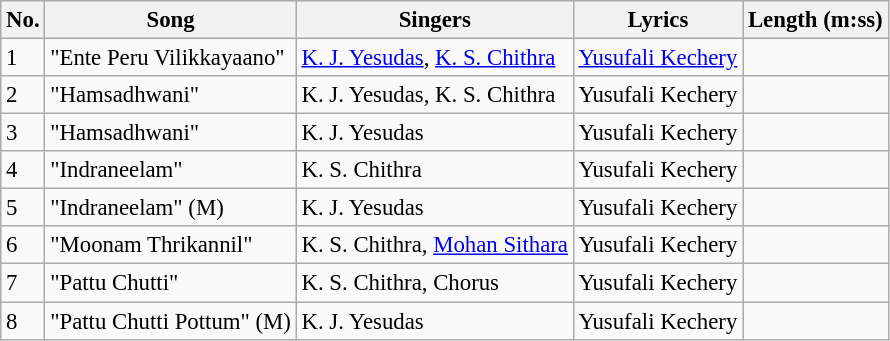<table class="wikitable" style="font-size:95%;">
<tr>
<th>No.</th>
<th>Song</th>
<th>Singers</th>
<th>Lyrics</th>
<th>Length (m:ss)</th>
</tr>
<tr>
<td>1</td>
<td>"Ente Peru Vilikkayaano"</td>
<td><a href='#'>K. J. Yesudas</a>, <a href='#'>K. S. Chithra</a></td>
<td><a href='#'>Yusufali Kechery</a></td>
<td></td>
</tr>
<tr>
<td>2</td>
<td>"Hamsadhwani"</td>
<td>K. J. Yesudas, K. S. Chithra</td>
<td>Yusufali Kechery</td>
<td></td>
</tr>
<tr>
<td>3</td>
<td>"Hamsadhwani"</td>
<td>K. J. Yesudas</td>
<td>Yusufali Kechery</td>
<td></td>
</tr>
<tr>
<td>4</td>
<td>"Indraneelam"</td>
<td>K. S. Chithra</td>
<td>Yusufali Kechery</td>
<td></td>
</tr>
<tr>
<td>5</td>
<td>"Indraneelam" (M)</td>
<td>K. J. Yesudas</td>
<td>Yusufali Kechery</td>
<td></td>
</tr>
<tr>
<td>6</td>
<td>"Moonam Thrikannil"</td>
<td>K. S. Chithra, <a href='#'>Mohan Sithara</a></td>
<td>Yusufali Kechery</td>
<td></td>
</tr>
<tr>
<td>7</td>
<td>"Pattu Chutti"</td>
<td>K. S. Chithra, Chorus</td>
<td>Yusufali Kechery</td>
<td></td>
</tr>
<tr>
<td>8</td>
<td>"Pattu Chutti Pottum" (M)</td>
<td>K. J. Yesudas</td>
<td>Yusufali Kechery</td>
<td></td>
</tr>
</table>
